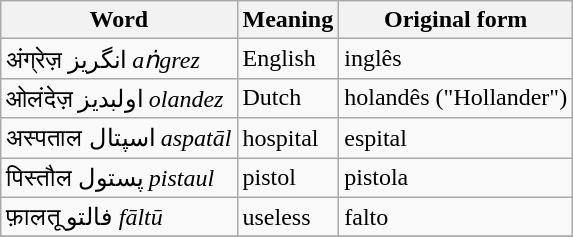<table class="wikitable">
<tr>
<th>Word</th>
<th>Meaning</th>
<th>Original form</th>
</tr>
<tr>
<td>अंग्रेज़ انگریز <em>aṅgrez</em></td>
<td>English</td>
<td>inglês</td>
</tr>
<tr>
<td>ओलंदेज़ اولبدیز <em>olandez</em></td>
<td>Dutch</td>
<td>holandês ("Hollander")</td>
</tr>
<tr>
<td>अस्पताल اسپتال <em>aspatāl</em></td>
<td>hospital</td>
<td>espital</td>
</tr>
<tr>
<td>पिस्तौल پستول <em>pistaul</em></td>
<td>pistol</td>
<td>pistola</td>
</tr>
<tr>
<td>फ़ालतू فالتو <em>fāltū</em></td>
<td>useless</td>
<td>falto</td>
</tr>
<tr>
</tr>
</table>
